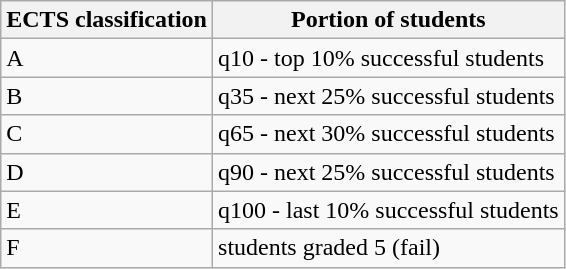<table class="wikitable">
<tr>
<th>ECTS classification</th>
<th>Portion of students</th>
</tr>
<tr>
<td>A</td>
<td>q10 - top 10% successful students</td>
</tr>
<tr>
<td>B</td>
<td>q35 - next 25% successful students</td>
</tr>
<tr>
<td>C</td>
<td>q65 - next 30% successful students</td>
</tr>
<tr>
<td>D</td>
<td>q90 - next 25% successful students</td>
</tr>
<tr>
<td>E</td>
<td>q100 - last 10% successful students</td>
</tr>
<tr>
<td>F</td>
<td>students graded 5 (fail)</td>
</tr>
</table>
